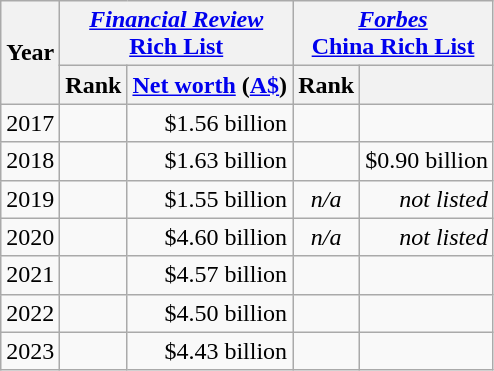<table class="wikitable">
<tr>
<th rowspan=2>Year</th>
<th colspan=2><em><a href='#'>Financial Review</a></em><br><a href='#'>Rich List</a></th>
<th colspan=2><em><a href='#'>Forbes</a></em><br><a href='#'>China Rich List</a></th>
</tr>
<tr>
<th>Rank</th>
<th><a href='#'>Net worth</a> (<a href='#'>A$</a>)</th>
<th>Rank</th>
<th></th>
</tr>
<tr>
<td>2017</td>
<td align="center"></td>
<td align="right">$1.56 billion</td>
<td align="center"></td>
<td align="right"></td>
</tr>
<tr>
<td>2018</td>
<td align="center"></td>
<td align="right">$1.63 billion </td>
<td align="center"></td>
<td align="right">$0.90 billion </td>
</tr>
<tr>
<td>2019</td>
<td align="center"></td>
<td align="right">$1.55 billion </td>
<td align="center"><em>n/a</em></td>
<td align="right"><em>not listed</em></td>
</tr>
<tr>
<td>2020</td>
<td align="center"></td>
<td align="right">$4.60 billion </td>
<td align="center"><em>n/a</em></td>
<td align="right"><em>not listed</em></td>
</tr>
<tr>
<td>2021</td>
<td align="center"></td>
<td align="right">$4.57 billion </td>
<td align="center"></td>
<td align="right"></td>
</tr>
<tr>
<td>2022</td>
<td align="center"></td>
<td align="right">$4.50 billion </td>
<td align="center"></td>
<td align="right"></td>
</tr>
<tr>
<td>2023</td>
<td align="center"></td>
<td align="right">$4.43 billion </td>
<td align="center"></td>
<td align="right"></td>
</tr>
</table>
